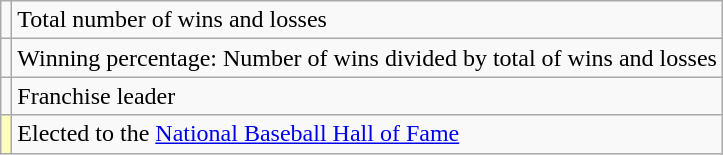<table class="wikitable">
<tr>
<td></td>
<td>Total number of wins and losses</td>
</tr>
<tr>
<td></td>
<td>Winning percentage: Number of wins divided by total of wins and losses</td>
</tr>
<tr>
<td></td>
<td>Franchise leader</td>
</tr>
<tr>
<td bgcolor="#ffffbb"></td>
<td>Elected to the <a href='#'>National Baseball Hall of Fame</a></td>
</tr>
</table>
